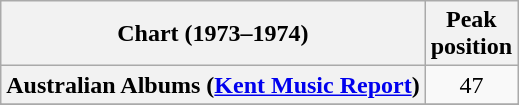<table class="wikitable sortable plainrowheaders" style="text-align:center;">
<tr>
<th scope="col">Chart (1973–1974)</th>
<th scope="col">Peak<br>position</th>
</tr>
<tr>
<th scope="row">Australian Albums (<a href='#'>Kent Music Report</a>)</th>
<td>47</td>
</tr>
<tr>
</tr>
<tr>
</tr>
</table>
